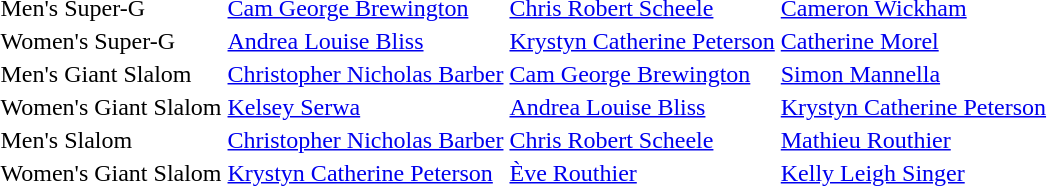<table>
<tr>
<td>Men's Super-G</td>
<td> <a href='#'>Cam George Brewington</a></td>
<td> <a href='#'>Chris Robert Scheele</a></td>
<td> <a href='#'>Cameron Wickham</a></td>
</tr>
<tr>
<td>Women's Super-G</td>
<td> <a href='#'>Andrea Louise Bliss</a></td>
<td> <a href='#'>Krystyn Catherine Peterson</a></td>
<td> <a href='#'>Catherine Morel</a></td>
</tr>
<tr>
<td>Men's Giant Slalom</td>
<td> <a href='#'>Christopher Nicholas Barber</a></td>
<td> <a href='#'>Cam George Brewington</a></td>
<td> <a href='#'>Simon Mannella</a></td>
</tr>
<tr>
<td>Women's Giant Slalom</td>
<td> <a href='#'>Kelsey Serwa</a></td>
<td> <a href='#'>Andrea Louise Bliss</a></td>
<td> <a href='#'>Krystyn Catherine Peterson</a></td>
</tr>
<tr>
<td>Men's Slalom</td>
<td> <a href='#'>Christopher Nicholas Barber</a></td>
<td> <a href='#'>Chris Robert Scheele</a></td>
<td> <a href='#'>Mathieu Routhier</a></td>
</tr>
<tr>
<td>Women's Giant Slalom</td>
<td> <a href='#'>Krystyn Catherine Peterson</a></td>
<td> <a href='#'>Ève Routhier</a></td>
<td> <a href='#'>Kelly Leigh Singer</a></td>
</tr>
</table>
